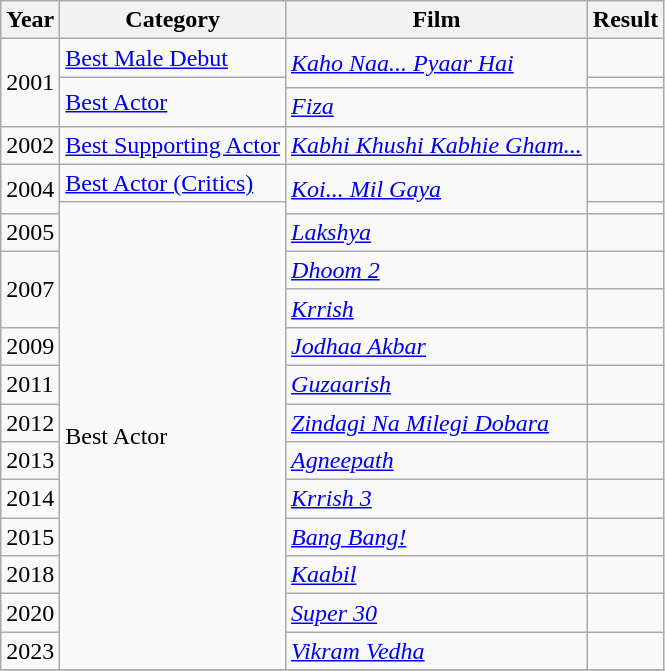<table class="wikitable">
<tr>
<th>Year</th>
<th>Category</th>
<th>Film</th>
<th>Result</th>
</tr>
<tr>
<td rowspan="3">2001</td>
<td><a href='#'>Best Male Debut</a></td>
<td rowspan="2"><em><a href='#'>Kaho Naa... Pyaar Hai</a></em></td>
<td></td>
</tr>
<tr>
<td rowspan="2"><a href='#'>Best Actor</a></td>
<td></td>
</tr>
<tr>
<td><em><a href='#'>Fiza</a></em></td>
<td></td>
</tr>
<tr>
<td>2002</td>
<td><a href='#'>Best Supporting Actor</a></td>
<td><em><a href='#'>Kabhi Khushi Kabhie Gham...</a></em></td>
<td></td>
</tr>
<tr>
<td rowspan="2">2004</td>
<td><a href='#'>Best Actor (Critics)</a></td>
<td rowspan="2"><em><a href='#'>Koi... Mil Gaya</a></em></td>
<td></td>
</tr>
<tr>
<td rowspan="13">Best Actor</td>
<td></td>
</tr>
<tr>
<td>2005</td>
<td><em><a href='#'>Lakshya</a></em></td>
<td></td>
</tr>
<tr>
<td rowspan="2">2007</td>
<td><em><a href='#'>Dhoom 2</a></em></td>
<td></td>
</tr>
<tr>
<td><em><a href='#'>Krrish</a></em></td>
<td></td>
</tr>
<tr>
<td>2009</td>
<td><em><a href='#'>Jodhaa Akbar</a></em></td>
<td></td>
</tr>
<tr>
<td>2011</td>
<td><a href='#'><em>Guzaarish</em></a></td>
<td></td>
</tr>
<tr>
<td>2012</td>
<td><em><a href='#'>Zindagi Na Milegi Dobara</a></em></td>
<td></td>
</tr>
<tr>
<td>2013</td>
<td><a href='#'><em>Agneepath</em></a></td>
<td></td>
</tr>
<tr>
<td>2014</td>
<td><em><a href='#'>Krrish 3</a></em></td>
<td></td>
</tr>
<tr>
<td>2015</td>
<td><em><a href='#'>Bang Bang!</a></em></td>
<td></td>
</tr>
<tr>
<td>2018</td>
<td><em><a href='#'>Kaabil</a></em></td>
<td></td>
</tr>
<tr>
<td>2020</td>
<td><em><a href='#'>Super 30</a></em></td>
<td></td>
</tr>
<tr>
<td>2023</td>
<td><a href='#'><em>Vikram Vedha</em></a></td>
<td></td>
</tr>
<tr>
</tr>
</table>
